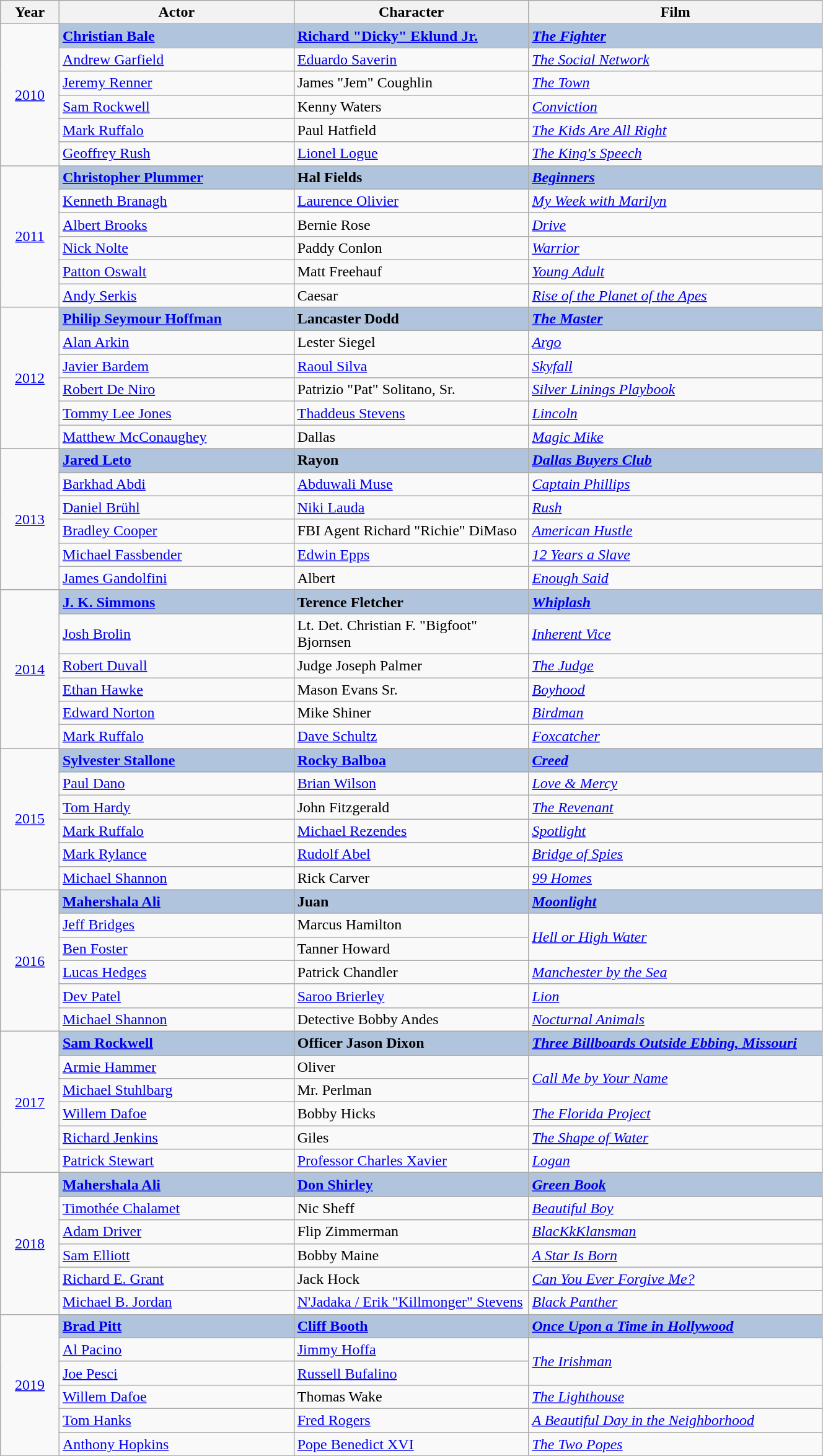<table class="wikitable" width="70%">
<tr style="background:#bebebe;">
<th style="width:5%;">Year</th>
<th style="width:20%;">Actor</th>
<th style="width:20%;">Character</th>
<th style="width:25%;">Film</th>
</tr>
<tr>
<td rowspan="6" style="text-align:center;"><a href='#'>2010</a><br></td>
<td style="background:#B0C4DE;"><strong><a href='#'>Christian Bale</a></strong></td>
<td style="background:#B0C4DE;"><strong><a href='#'>Richard "Dicky" Eklund Jr.</a></strong></td>
<td style="background:#B0C4DE;"><strong><em><a href='#'>The Fighter</a></em></strong></td>
</tr>
<tr>
<td><a href='#'>Andrew Garfield</a></td>
<td><a href='#'>Eduardo Saverin</a></td>
<td><em><a href='#'>The Social Network</a></em></td>
</tr>
<tr>
<td><a href='#'>Jeremy Renner</a></td>
<td>James "Jem" Coughlin</td>
<td><em><a href='#'>The Town</a></em></td>
</tr>
<tr>
<td><a href='#'>Sam Rockwell</a></td>
<td>Kenny Waters</td>
<td><em><a href='#'>Conviction</a></em></td>
</tr>
<tr>
<td><a href='#'>Mark Ruffalo</a></td>
<td>Paul Hatfield</td>
<td><em><a href='#'>The Kids Are All Right</a></em></td>
</tr>
<tr>
<td><a href='#'>Geoffrey Rush</a></td>
<td><a href='#'>Lionel Logue</a></td>
<td><em><a href='#'>The King's Speech</a></em></td>
</tr>
<tr>
<td rowspan="6" style="text-align:center;"><a href='#'>2011</a><br></td>
<td style="background:#B0C4DE;"><strong><a href='#'>Christopher Plummer</a></strong></td>
<td style="background:#B0C4DE;"><strong>Hal Fields</strong></td>
<td style="background:#B0C4DE;"><strong><em><a href='#'>Beginners</a></em></strong></td>
</tr>
<tr>
<td><a href='#'>Kenneth Branagh</a></td>
<td><a href='#'>Laurence Olivier</a></td>
<td><em><a href='#'>My Week with Marilyn</a></em></td>
</tr>
<tr>
<td><a href='#'>Albert Brooks</a></td>
<td>Bernie Rose</td>
<td><em><a href='#'>Drive</a></em></td>
</tr>
<tr>
<td><a href='#'>Nick Nolte</a></td>
<td>Paddy Conlon</td>
<td><em><a href='#'>Warrior</a></em></td>
</tr>
<tr>
<td><a href='#'>Patton Oswalt</a></td>
<td>Matt Freehauf</td>
<td><em><a href='#'>Young Adult</a></em></td>
</tr>
<tr>
<td><a href='#'>Andy Serkis</a></td>
<td>Caesar</td>
<td><em><a href='#'>Rise of the Planet of the Apes</a></em></td>
</tr>
<tr>
<td rowspan="6" style="text-align:center;"><a href='#'>2012</a><br></td>
<td style="background:#B0C4DE;"><strong><a href='#'>Philip Seymour Hoffman</a></strong></td>
<td style="background:#B0C4DE;"><strong>Lancaster Dodd</strong></td>
<td style="background:#B0C4DE;"><strong><em><a href='#'>The Master</a></em></strong></td>
</tr>
<tr>
<td><a href='#'>Alan Arkin</a></td>
<td>Lester Siegel</td>
<td><em><a href='#'>Argo</a></em></td>
</tr>
<tr>
<td><a href='#'>Javier Bardem</a></td>
<td><a href='#'>Raoul Silva</a></td>
<td><em><a href='#'>Skyfall</a></em></td>
</tr>
<tr>
<td><a href='#'>Robert De Niro</a></td>
<td>Patrizio "Pat" Solitano, Sr.</td>
<td><em><a href='#'>Silver Linings Playbook</a></em></td>
</tr>
<tr>
<td><a href='#'>Tommy Lee Jones</a></td>
<td><a href='#'>Thaddeus Stevens</a></td>
<td><em><a href='#'>Lincoln</a></em></td>
</tr>
<tr>
<td><a href='#'>Matthew McConaughey</a></td>
<td>Dallas</td>
<td><em><a href='#'>Magic Mike</a></em></td>
</tr>
<tr>
<td rowspan="6" style="text-align:center;"><a href='#'>2013</a><br></td>
<td style="background:#B0C4DE;"><strong><a href='#'>Jared Leto</a></strong></td>
<td style="background:#B0C4DE;"><strong>Rayon</strong></td>
<td style="background:#B0C4DE;"><strong><em><a href='#'>Dallas Buyers Club</a></em></strong></td>
</tr>
<tr>
<td><a href='#'>Barkhad Abdi</a></td>
<td><a href='#'>Abduwali Muse</a></td>
<td><em><a href='#'>Captain Phillips</a></em></td>
</tr>
<tr>
<td><a href='#'>Daniel Brühl</a></td>
<td><a href='#'>Niki Lauda</a></td>
<td><em><a href='#'>Rush</a></em></td>
</tr>
<tr>
<td><a href='#'>Bradley Cooper</a></td>
<td>FBI Agent Richard "Richie" DiMaso</td>
<td><em><a href='#'>American Hustle</a></em></td>
</tr>
<tr>
<td><a href='#'>Michael Fassbender</a></td>
<td><a href='#'>Edwin Epps</a></td>
<td><em><a href='#'>12 Years a Slave</a></em></td>
</tr>
<tr>
<td><a href='#'>James Gandolfini</a></td>
<td>Albert</td>
<td><em><a href='#'>Enough Said</a></em></td>
</tr>
<tr>
<td rowspan="6" style="text-align:center;"><a href='#'>2014</a><br></td>
<td style="background:#B0C4DE;"><strong><a href='#'>J. K. Simmons</a></strong></td>
<td style="background:#B0C4DE;"><strong>Terence Fletcher</strong></td>
<td style="background:#B0C4DE;"><strong><em><a href='#'>Whiplash</a></em></strong></td>
</tr>
<tr>
<td><a href='#'>Josh Brolin</a></td>
<td>Lt. Det. Christian F. "Bigfoot" Bjornsen</td>
<td><em><a href='#'>Inherent Vice</a></em></td>
</tr>
<tr>
<td><a href='#'>Robert Duvall</a></td>
<td>Judge Joseph Palmer</td>
<td><em><a href='#'>The Judge</a></em></td>
</tr>
<tr>
<td><a href='#'>Ethan Hawke</a></td>
<td>Mason Evans Sr.</td>
<td><em><a href='#'>Boyhood</a></em></td>
</tr>
<tr>
<td><a href='#'>Edward Norton</a></td>
<td>Mike Shiner</td>
<td><em><a href='#'>Birdman</a></em></td>
</tr>
<tr>
<td><a href='#'>Mark Ruffalo</a></td>
<td><a href='#'>Dave Schultz</a></td>
<td><em><a href='#'>Foxcatcher</a></em></td>
</tr>
<tr>
<td rowspan="6" style="text-align:center;"><a href='#'>2015</a><br></td>
<td style="background:#B0C4DE;"><strong><a href='#'>Sylvester Stallone</a></strong></td>
<td style="background:#B0C4DE;"><strong><a href='#'>Rocky Balboa</a></strong></td>
<td style="background:#B0C4DE;"><strong><em><a href='#'>Creed</a></em></strong></td>
</tr>
<tr>
<td><a href='#'>Paul Dano</a></td>
<td><a href='#'>Brian Wilson</a></td>
<td><em><a href='#'>Love & Mercy</a></em></td>
</tr>
<tr>
<td><a href='#'>Tom Hardy</a></td>
<td>John Fitzgerald</td>
<td><em><a href='#'>The Revenant</a></em></td>
</tr>
<tr>
<td><a href='#'>Mark Ruffalo</a></td>
<td><a href='#'>Michael Rezendes</a></td>
<td><em><a href='#'>Spotlight</a></em></td>
</tr>
<tr>
<td><a href='#'>Mark Rylance</a></td>
<td><a href='#'>Rudolf Abel</a></td>
<td><em><a href='#'>Bridge of Spies</a></em></td>
</tr>
<tr>
<td><a href='#'>Michael Shannon</a></td>
<td>Rick Carver</td>
<td><em><a href='#'>99 Homes</a></em></td>
</tr>
<tr>
<td rowspan="6" style="text-align:center;"><a href='#'>2016</a><br></td>
<td style="background:#B0C4DE;"><strong><a href='#'>Mahershala Ali</a></strong></td>
<td style="background:#B0C4DE;"><strong>Juan</strong></td>
<td style="background:#B0C4DE;"><strong><em><a href='#'>Moonlight</a></em></strong></td>
</tr>
<tr>
<td><a href='#'>Jeff Bridges</a></td>
<td>Marcus Hamilton</td>
<td rowspan="2"><em><a href='#'>Hell or High Water</a></em></td>
</tr>
<tr>
<td><a href='#'>Ben Foster</a></td>
<td>Tanner Howard</td>
</tr>
<tr>
<td><a href='#'>Lucas Hedges</a></td>
<td>Patrick Chandler</td>
<td><em><a href='#'>Manchester by the Sea</a></em></td>
</tr>
<tr>
<td><a href='#'>Dev Patel</a></td>
<td><a href='#'>Saroo Brierley</a></td>
<td><em><a href='#'>Lion</a></em></td>
</tr>
<tr>
<td><a href='#'>Michael Shannon</a></td>
<td>Detective Bobby Andes</td>
<td><em><a href='#'>Nocturnal Animals</a></em></td>
</tr>
<tr>
<td rowspan="6" style="text-align:center;"><a href='#'>2017</a><br></td>
<td style="background:#B0C4DE;"><strong><a href='#'>Sam Rockwell</a></strong></td>
<td style="background:#B0C4DE;"><strong>Officer Jason Dixon</strong></td>
<td style="background:#B0C4DE;"><strong><em><a href='#'>Three Billboards Outside Ebbing, Missouri</a></em></strong></td>
</tr>
<tr>
<td><a href='#'>Armie Hammer</a></td>
<td>Oliver</td>
<td rowspan="2"><em><a href='#'>Call Me by Your Name</a></em></td>
</tr>
<tr>
<td><a href='#'>Michael Stuhlbarg</a></td>
<td>Mr. Perlman</td>
</tr>
<tr>
<td><a href='#'>Willem Dafoe</a></td>
<td>Bobby Hicks</td>
<td><em><a href='#'>The Florida Project</a></em></td>
</tr>
<tr>
<td><a href='#'>Richard Jenkins</a></td>
<td>Giles</td>
<td><em><a href='#'>The Shape of Water</a></em></td>
</tr>
<tr>
<td><a href='#'>Patrick Stewart</a></td>
<td><a href='#'>Professor Charles Xavier</a></td>
<td><em><a href='#'>Logan</a></em></td>
</tr>
<tr>
<td rowspan="6" style="text-align:center;"><a href='#'>2018</a><br></td>
<td style="background:#B0C4DE;"><strong><a href='#'>Mahershala Ali</a></strong></td>
<td style="background:#B0C4DE;"><strong><a href='#'>Don Shirley</a></strong></td>
<td style="background:#B0C4DE;"><strong><em><a href='#'>Green Book</a></em></strong></td>
</tr>
<tr>
<td><a href='#'>Timothée Chalamet</a></td>
<td>Nic Sheff</td>
<td><em><a href='#'>Beautiful Boy</a></em></td>
</tr>
<tr>
<td><a href='#'>Adam Driver</a></td>
<td>Flip Zimmerman</td>
<td><em><a href='#'>BlacKkKlansman</a></em></td>
</tr>
<tr>
<td><a href='#'>Sam Elliott</a></td>
<td>Bobby Maine</td>
<td><em><a href='#'>A Star Is Born</a></em></td>
</tr>
<tr>
<td><a href='#'>Richard E. Grant</a></td>
<td>Jack Hock</td>
<td><em><a href='#'>Can You Ever Forgive Me?</a></em></td>
</tr>
<tr>
<td><a href='#'>Michael B. Jordan</a></td>
<td><a href='#'>N'Jadaka / Erik "Killmonger" Stevens</a></td>
<td><em><a href='#'>Black Panther</a></em></td>
</tr>
<tr>
<td rowspan="6" style="text-align:center;"><a href='#'>2019</a><br></td>
<td style="background:#B0C4DE;"><strong><a href='#'>Brad Pitt</a></strong></td>
<td style="background:#B0C4DE;"><strong><a href='#'>Cliff Booth</a></strong></td>
<td style="background:#B0C4DE;"><strong><em><a href='#'>Once Upon a Time in Hollywood</a></em></strong></td>
</tr>
<tr>
<td><a href='#'>Al Pacino</a></td>
<td><a href='#'>Jimmy Hoffa</a></td>
<td rowspan="2"><em><a href='#'>The Irishman</a></em></td>
</tr>
<tr>
<td><a href='#'>Joe Pesci</a></td>
<td><a href='#'>Russell Bufalino</a></td>
</tr>
<tr>
<td><a href='#'>Willem Dafoe</a></td>
<td>Thomas Wake</td>
<td><em><a href='#'>The Lighthouse</a></em></td>
</tr>
<tr>
<td><a href='#'>Tom Hanks</a></td>
<td><a href='#'>Fred Rogers</a></td>
<td><em><a href='#'>A Beautiful Day in the Neighborhood</a></em></td>
</tr>
<tr>
<td><a href='#'>Anthony Hopkins</a></td>
<td><a href='#'>Pope Benedict XVI</a></td>
<td><em><a href='#'>The Two Popes</a></em></td>
</tr>
<tr>
</tr>
</table>
